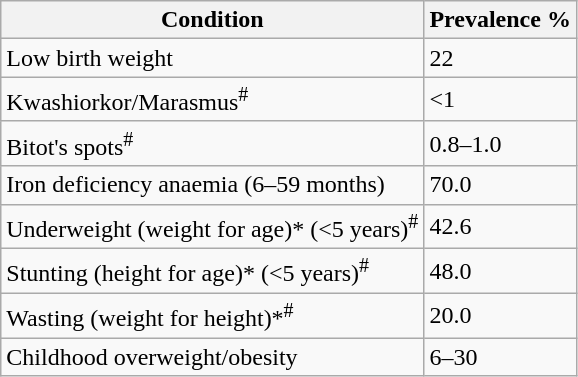<table class="wikitable">
<tr>
<th>Condition</th>
<th>Prevalence %</th>
</tr>
<tr>
<td>Low birth weight</td>
<td>22</td>
</tr>
<tr>
<td>Kwashiorkor/Marasmus<sup>#</sup></td>
<td><1</td>
</tr>
<tr>
<td>Bitot's spots<sup>#</sup></td>
<td>0.8–1.0</td>
</tr>
<tr>
<td>Iron deficiency anaemia (6–59 months)</td>
<td>70.0</td>
</tr>
<tr>
<td>Underweight (weight for age)* (<5 years)<sup>#</sup></td>
<td>42.6</td>
</tr>
<tr>
<td>Stunting (height for age)* (<5 years)<sup>#</sup></td>
<td>48.0</td>
</tr>
<tr>
<td>Wasting (weight for height)*<sup>#</sup></td>
<td>20.0</td>
</tr>
<tr>
<td>Childhood overweight/obesity</td>
<td>6–30</td>
</tr>
</table>
